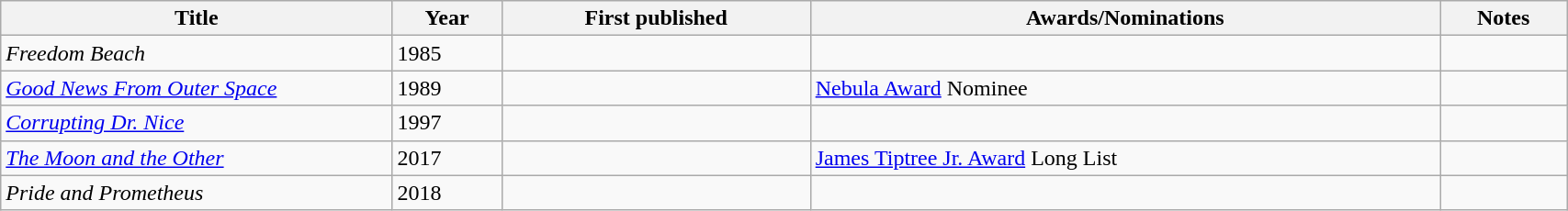<table class="wikitable sortable" width="90%">
<tr>
<th width="25%">Title</th>
<th>Year</th>
<th>First published</th>
<th>Awards/Nominations</th>
<th>Notes</th>
</tr>
<tr>
<td><em>Freedom Beach</em></td>
<td>1985</td>
<td></td>
<td></td>
<td></td>
</tr>
<tr>
<td><em><a href='#'>Good News From Outer Space</a></em></td>
<td>1989</td>
<td></td>
<td><a href='#'>Nebula Award</a> Nominee</td>
<td></td>
</tr>
<tr>
<td><em><a href='#'>Corrupting Dr. Nice</a></em></td>
<td>1997</td>
<td></td>
<td></td>
<td></td>
</tr>
<tr>
<td><em><a href='#'>The Moon and the Other</a></em></td>
<td>2017</td>
<td></td>
<td><a href='#'>James Tiptree Jr. Award</a> Long List</td>
<td></td>
</tr>
<tr>
<td><em>Pride and Prometheus</em></td>
<td>2018</td>
<td></td>
<td></td>
<td></td>
</tr>
</table>
